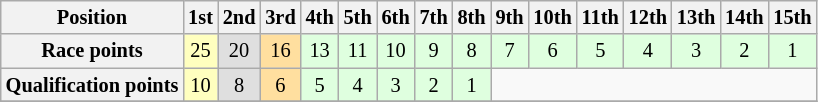<table class="wikitable" style="font-size: 85%">
<tr>
<th>Position</th>
<th>1st</th>
<th>2nd</th>
<th>3rd</th>
<th>4th</th>
<th>5th</th>
<th>6th</th>
<th>7th</th>
<th>8th</th>
<th>9th</th>
<th>10th</th>
<th>11th</th>
<th>12th</th>
<th>13th</th>
<th>14th</th>
<th>15th</th>
</tr>
<tr align="center">
<th>Race points</th>
<td style="background:#FFFFBF;">25</td>
<td style="background:#DFDFDF;">20</td>
<td style="background:#FFDF9F;">16</td>
<td style="background:#DFFFDF;">13</td>
<td style="background:#DFFFDF;">11</td>
<td style="background:#DFFFDF;">10</td>
<td style="background:#DFFFDF;">9</td>
<td style="background:#DFFFDF;">8</td>
<td style="background:#DFFFDF;">7</td>
<td style="background:#DFFFDF;">6</td>
<td style="background:#DFFFDF;">5</td>
<td style="background:#DFFFDF;">4</td>
<td style="background:#DFFFDF;">3</td>
<td style="background:#DFFFDF;">2</td>
<td style="background:#DFFFDF;">1</td>
</tr>
<tr align="center">
<th>Qualification points</th>
<td style="background:#FFFFBF;">10</td>
<td style="background:#DFDFDF;">8</td>
<td style="background:#FFDF9F;">6</td>
<td style="background:#DFFFDF;">5</td>
<td style="background:#DFFFDF;">4</td>
<td style="background:#DFFFDF;">3</td>
<td style="background:#DFFFDF;">2</td>
<td style="background:#DFFFDF;">1</td>
<td colspan=7></td>
</tr>
<tr align="center">
</tr>
</table>
